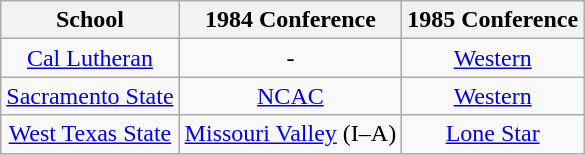<table class="wikitable sortable">
<tr>
<th>School</th>
<th>1984 Conference</th>
<th>1985 Conference</th>
</tr>
<tr style="text-align:center;">
<td><a href='#'>Cal Lutheran</a></td>
<td>-</td>
<td><a href='#'>Western</a></td>
</tr>
<tr style="text-align:center;">
<td><a href='#'>Sacramento State</a></td>
<td><a href='#'>NCAC</a></td>
<td><a href='#'>Western</a></td>
</tr>
<tr style="text-align:center;">
<td><a href='#'>West Texas State</a></td>
<td><a href='#'>Missouri Valley</a> (I–A)</td>
<td><a href='#'>Lone Star</a></td>
</tr>
</table>
